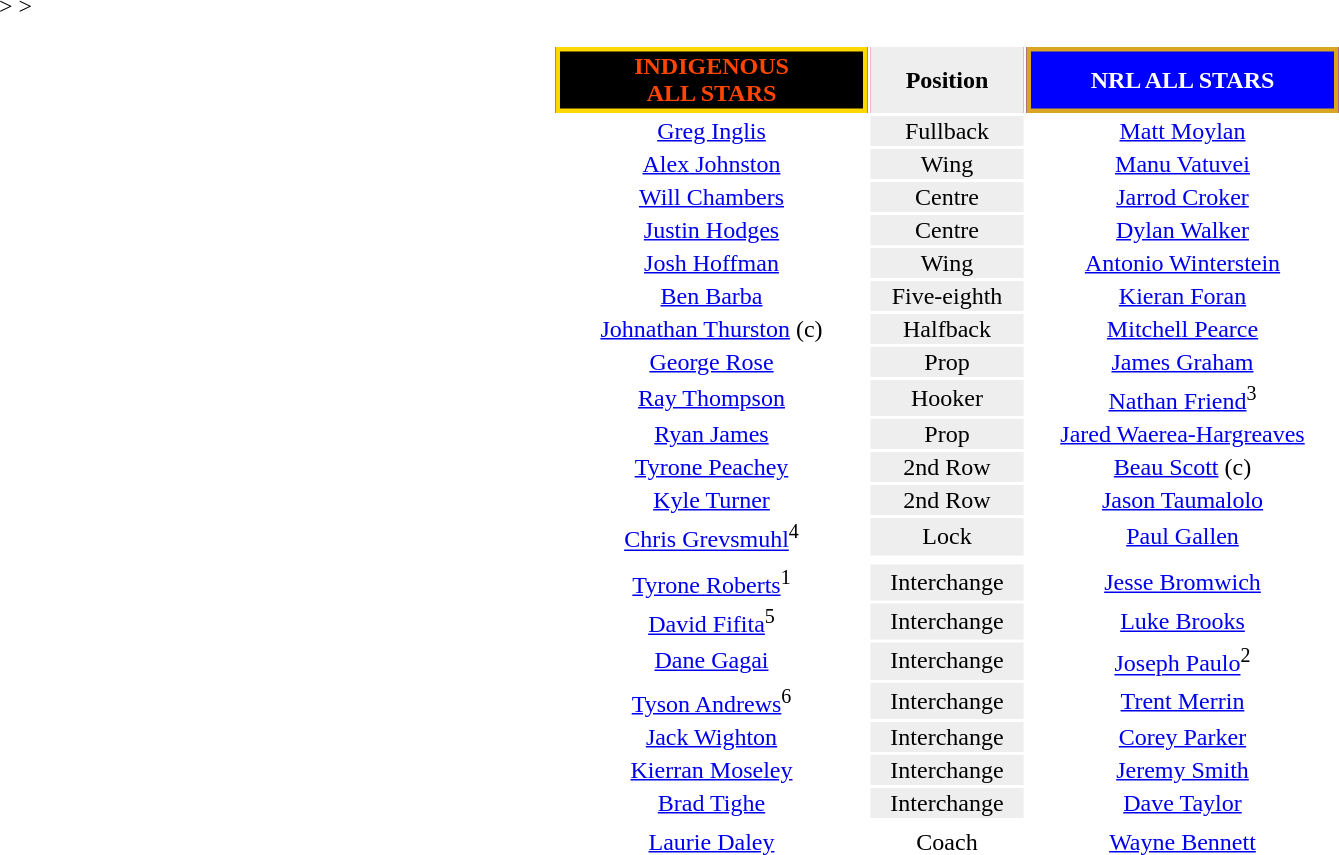<table style="margin: 1em auto 1em auto">
<tr bgcolor=#FF0033>
<th align="center" width="200" style="border: 3px solid gold; background: black; color: orangered">INDIGENOUS<br> ALL STARS</th>
<th align="center" width="100" style="background: #eeeeee; color: black">Position</th>
<th align="center" width="200" style="border: 3px solid goldenrod; background: blue; color: white">NRL ALL STARS</th>
</tr>
<tr>
<td align="center"><a href='#'>Greg Inglis</a> </td>
<td align="center" style="background: #eeeeee">Fullback</td>
<td align="center"> <a href='#'>Matt Moylan</a></td>
</tr>
<tr>
<td align="center"><a href='#'>Alex Johnston</a> </td>
<td align="center" style="background: #eeeeee">Wing</td>
<td align="center"> <a href='#'>Manu Vatuvei</a></td>
</tr>
<tr>
<td align="center"><a href='#'>Will Chambers</a> </td>
<td align="center" style="background: #eeeeee">Centre</td>
<td align="center"> <a href='#'>Jarrod Croker</a></td>
</tr>
<tr>
<td align="center"><a href='#'>Justin Hodges</a> </td>
<td align="center" style="background: #eeeeee">Centre</td>
<td align="center"> <a href='#'>Dylan Walker</a></td>
</tr>
<tr>
<td align="center"><a href='#'>Josh Hoffman</a> </td>
<td align="center" style="background: #eeeeee">Wing</td>
<td align="center"> <a href='#'>Antonio Winterstein</a></td>
</tr>
<tr>
<td align="center"><a href='#'>Ben Barba</a> </td>
<td align="center" style="background: #eeeeee">Five-eighth</td>
<td align="center"> <a href='#'>Kieran Foran</a></td>
</tr>
<tr>
<td align="center"><a href='#'>Johnathan Thurston</a> (c) </td>
<td align="center" style="background: #eeeeee">Halfback</td>
<td align="center"> <a href='#'>Mitchell Pearce</a></td>
</tr>
<tr>
<td align="center"><a href='#'>George Rose</a> </td>
<td align="center" style="background: #eeeeee">Prop</td>
<td align="center"> <a href='#'>James Graham</a></td>
</tr>
<tr>
<td align="center"><a href='#'>Ray Thompson</a> </td>
<td align="center" style="background: #eeeeee">Hooker</td>
<td align="center"> <a href='#'>Nathan Friend</a><sup>3</sup></td>
</tr>
<tr>
<td align="center"><a href='#'>Ryan James</a> </td>
<td align="center" style="background: #eeeeee">Prop</td>
<td align="center"> <a href='#'>Jared Waerea-Hargreaves</a></td>
</tr>
<tr>
<td align="center"><a href='#'>Tyrone Peachey</a> </td>
<td align="center" style="background: #eeeeee">2nd Row</td>
<td align="center"> <a href='#'>Beau Scott</a> (c)</td>
</tr>
<tr <big>>
<td align="center"><a href='#'>Kyle Turner</a> </td>
<td align="center" style="background: #eeeeee">2nd Row</td>
<td align="center"> <a href='#'>Jason Taumalolo</a></td>
</tr>
<tr>
<td align="center"><a href='#'>Chris Grevsmuhl</a><sup>4</sup> </td>
<td align="center" style="background: #eeeeee">Lock</td>
<td align="center"> <a href='#'>Paul Gallen</a></td>
</tr>
<tr>
<td></td>
</tr>
<tr>
<td align="center"><a href='#'>Tyrone Roberts</a><sup>1</sup> </td>
<td align="center" style="background: #eeeeee">Interchange</td>
<td align="center"> <a href='#'>Jesse Bromwich</a></td>
</tr>
<tr </big>>
<td align="center"><a href='#'>David Fifita</a><sup>5</sup> </td>
<td align="center" style="background: #eeeeee">Interchange</td>
<td align="center"> <a href='#'>Luke Brooks</a></td>
</tr>
<tr>
<td align="center"><a href='#'>Dane Gagai</a> </td>
<td align="center" style="background: #eeeeee">Interchange</td>
<td align="center"> <a href='#'>Joseph Paulo</a><sup>2</sup></td>
</tr>
<tr>
<td align="center"><a href='#'>Tyson Andrews</a><sup>6</sup> </td>
<td align="center" style="background: #eeeeee">Interchange</td>
<td align="center"> <a href='#'>Trent Merrin</a></td>
</tr>
<tr>
<td align="center"><a href='#'>Jack Wighton</a> </td>
<td align="center" style="background: #eeeeee">Interchange</td>
<td align="center"> <a href='#'>Corey Parker</a></td>
</tr>
<tr>
<td align="center"><a href='#'>Kierran Moseley</a> </td>
<td align="center" style="background: #eeeeee">Interchange</td>
<td align="center"> <a href='#'>Jeremy Smith</a></td>
</tr>
<tr>
<td align="center"><a href='#'>Brad Tighe</a> </td>
<td align="center" style="background: #eeeeee">Interchange</td>
<td align="center"> <a href='#'>Dave Taylor</a></td>
</tr>
<tr>
<td></td>
</tr>
<tr>
<td align="center"><a href='#'>Laurie Daley</a> </td>
<td align="center" st#le="background: #eeeeee">Coach</td>
<td align="center"> <a href='#'>Wayne Bennett</a></td>
</tr>
</table>
